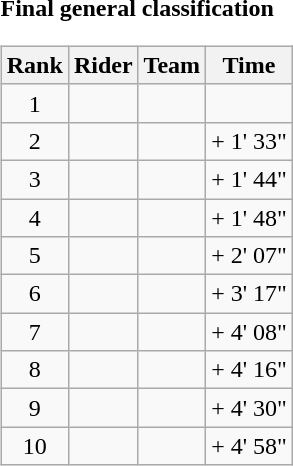<table>
<tr>
<td><strong>Final general classification</strong><br><table class="wikitable">
<tr>
<th scope="col">Rank</th>
<th scope="col">Rider</th>
<th scope="col">Team</th>
<th scope="col">Time</th>
</tr>
<tr>
<td style="text-align:center;">1</td>
<td></td>
<td></td>
<td style="text-align:right;"></td>
</tr>
<tr>
<td style="text-align:center;">2</td>
<td></td>
<td></td>
<td style="text-align:right;">+ 1' 33"</td>
</tr>
<tr>
<td style="text-align:center;">3</td>
<td></td>
<td></td>
<td style="text-align:right;">+ 1' 44"</td>
</tr>
<tr>
<td style="text-align:center;">4</td>
<td></td>
<td></td>
<td style="text-align:right;">+ 1' 48"</td>
</tr>
<tr>
<td style="text-align:center;">5</td>
<td></td>
<td></td>
<td style="text-align:right;">+ 2' 07"</td>
</tr>
<tr>
<td style="text-align:center;">6</td>
<td></td>
<td></td>
<td style="text-align:right;">+ 3' 17"</td>
</tr>
<tr>
<td style="text-align:center;">7</td>
<td></td>
<td></td>
<td style="text-align:right;">+ 4' 08"</td>
</tr>
<tr>
<td style="text-align:center;">8</td>
<td></td>
<td></td>
<td style="text-align:right;">+ 4' 16"</td>
</tr>
<tr>
<td style="text-align:center;">9</td>
<td></td>
<td></td>
<td style="text-align:right;">+ 4' 30"</td>
</tr>
<tr>
<td style="text-align:center;">10</td>
<td></td>
<td></td>
<td style="text-align:right;">+ 4' 58"</td>
</tr>
</table>
</td>
</tr>
</table>
